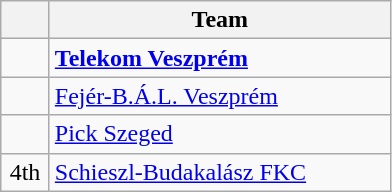<table class="wikitable" style="text-align:center">
<tr>
<th width=25></th>
<th width=220>Team</th>
</tr>
<tr>
<td></td>
<td align=left><strong><a href='#'>Telekom Veszprém</a></strong></td>
</tr>
<tr>
<td></td>
<td align=left><a href='#'>Fejér-B.Á.L. Veszprém</a></td>
</tr>
<tr>
<td></td>
<td align=left><a href='#'>Pick Szeged</a></td>
</tr>
<tr>
<td>4th</td>
<td align=left><a href='#'>Schieszl-Budakalász FKC</a></td>
</tr>
</table>
